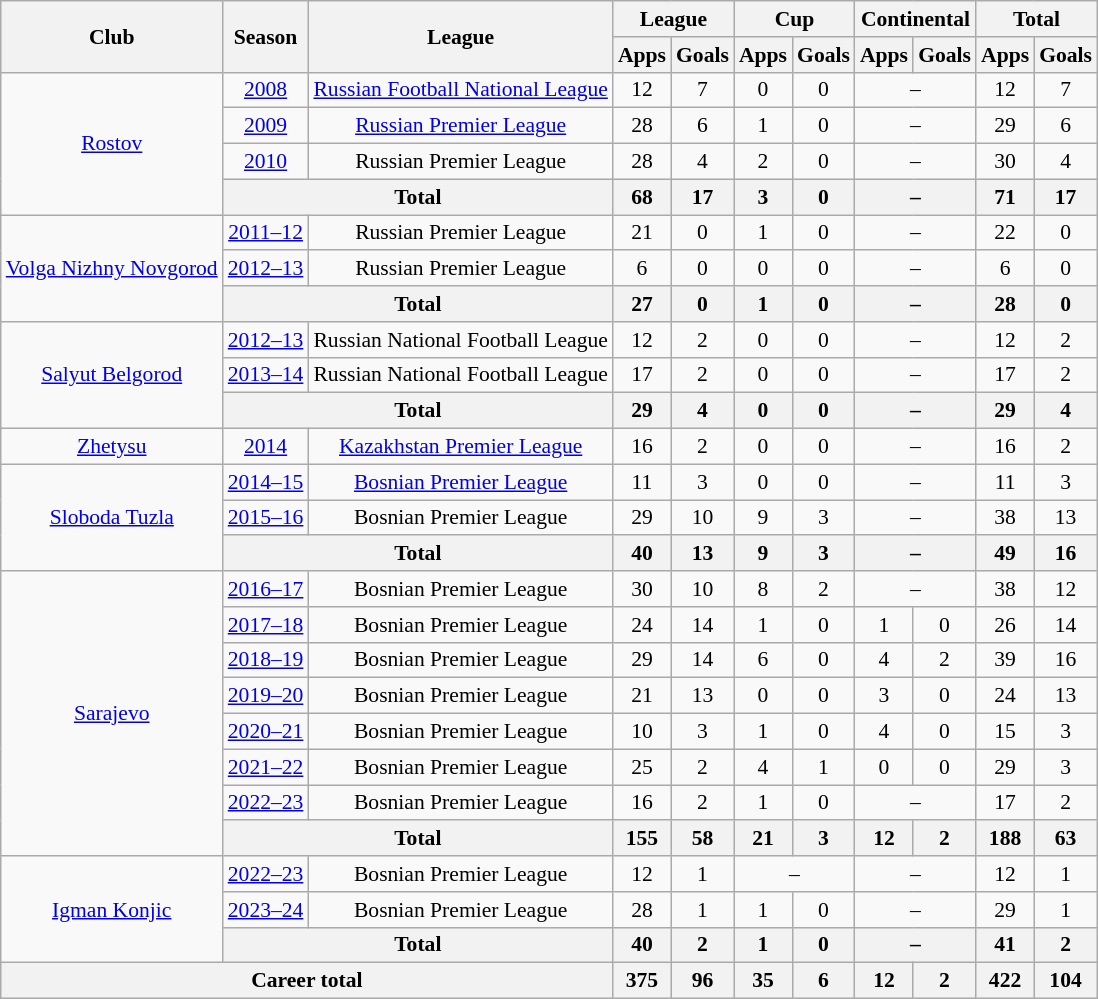<table class="wikitable" style="text-align: center;font-size:90%">
<tr>
<th rowspan="2">Club</th>
<th rowspan="2">Season</th>
<th rowspan="2">League</th>
<th colspan="2">League</th>
<th colspan="2">Cup</th>
<th colspan="2">Continental</th>
<th colspan="2">Total</th>
</tr>
<tr>
<th>Apps</th>
<th>Goals</th>
<th>Apps</th>
<th>Goals</th>
<th>Apps</th>
<th>Goals</th>
<th>Apps</th>
<th>Goals</th>
</tr>
<tr>
<td rowspan="4"><a href='#'>Rostov</a></td>
<td><a href='#'>2008</a></td>
<td><a href='#'>Russian Football National League</a></td>
<td>12</td>
<td>7</td>
<td>0</td>
<td>0</td>
<td colspan="2">–</td>
<td>12</td>
<td>7</td>
</tr>
<tr>
<td><a href='#'>2009</a></td>
<td><a href='#'>Russian Premier League</a></td>
<td>28</td>
<td>6</td>
<td>1</td>
<td>0</td>
<td colspan="2">–</td>
<td>29</td>
<td>6</td>
</tr>
<tr>
<td><a href='#'>2010</a></td>
<td>Russian Premier League</td>
<td>28</td>
<td>4</td>
<td>2</td>
<td>0</td>
<td colspan="2">–</td>
<td>30</td>
<td>4</td>
</tr>
<tr>
<th colspan=2>Total</th>
<th>68</th>
<th>17</th>
<th>3</th>
<th>0</th>
<th colspan="2">–</th>
<th>71</th>
<th>17</th>
</tr>
<tr>
<td rowspan="3"><a href='#'>Volga Nizhny Novgorod</a></td>
<td><a href='#'>2011–12</a></td>
<td>Russian Premier League</td>
<td>21</td>
<td>0</td>
<td>1</td>
<td>0</td>
<td colspan="2">–</td>
<td>22</td>
<td>0</td>
</tr>
<tr>
<td><a href='#'>2012–13</a></td>
<td>Russian Premier League</td>
<td>6</td>
<td>0</td>
<td>0</td>
<td>0</td>
<td colspan="2">–</td>
<td>6</td>
<td>0</td>
</tr>
<tr>
<th colspan=2>Total</th>
<th>27</th>
<th>0</th>
<th>1</th>
<th>0</th>
<th colspan="2">–</th>
<th>28</th>
<th>0</th>
</tr>
<tr>
<td rowspan="3"><a href='#'>Salyut Belgorod</a></td>
<td><a href='#'>2012–13</a></td>
<td>Russian National Football League</td>
<td>12</td>
<td>2</td>
<td>0</td>
<td>0</td>
<td colspan="2">–</td>
<td>12</td>
<td>2</td>
</tr>
<tr>
<td><a href='#'>2013–14</a></td>
<td>Russian National Football League</td>
<td>17</td>
<td>2</td>
<td>0</td>
<td>0</td>
<td colspan="2">–</td>
<td>17</td>
<td>2</td>
</tr>
<tr>
<th colspan=2>Total</th>
<th>29</th>
<th>4</th>
<th>0</th>
<th>0</th>
<th colspan="2">–</th>
<th>29</th>
<th>4</th>
</tr>
<tr>
<td><a href='#'>Zhetysu</a></td>
<td><a href='#'>2014</a></td>
<td><a href='#'>Kazakhstan Premier League</a></td>
<td>16</td>
<td>2</td>
<td>0</td>
<td>0</td>
<td colspan="2">–</td>
<td>16</td>
<td>2</td>
</tr>
<tr>
<td rowspan="3"><a href='#'>Sloboda Tuzla</a></td>
<td><a href='#'>2014–15</a></td>
<td><a href='#'>Bosnian Premier League</a></td>
<td>11</td>
<td>3</td>
<td>0</td>
<td>0</td>
<td colspan="2">–</td>
<td>11</td>
<td>3</td>
</tr>
<tr>
<td><a href='#'>2015–16</a></td>
<td>Bosnian Premier League</td>
<td>29</td>
<td>10</td>
<td>9</td>
<td>3</td>
<td colspan="2">–</td>
<td>38</td>
<td>13</td>
</tr>
<tr>
<th colspan=2>Total</th>
<th>40</th>
<th>13</th>
<th>9</th>
<th>3</th>
<th colspan="2">–</th>
<th>49</th>
<th>16</th>
</tr>
<tr>
<td rowspan="8"><a href='#'>Sarajevo</a></td>
<td><a href='#'>2016–17</a></td>
<td>Bosnian Premier League</td>
<td>30</td>
<td>10</td>
<td>8</td>
<td>2</td>
<td colspan="2">–</td>
<td>38</td>
<td>12</td>
</tr>
<tr>
<td><a href='#'>2017–18</a></td>
<td>Bosnian Premier League</td>
<td>24</td>
<td>14</td>
<td>1</td>
<td>0</td>
<td>1</td>
<td>0</td>
<td>26</td>
<td>14</td>
</tr>
<tr>
<td><a href='#'>2018–19</a></td>
<td>Bosnian Premier League</td>
<td>29</td>
<td>14</td>
<td>6</td>
<td>0</td>
<td>4</td>
<td>2</td>
<td>39</td>
<td>16</td>
</tr>
<tr>
<td><a href='#'>2019–20</a></td>
<td>Bosnian Premier League</td>
<td>21</td>
<td>13</td>
<td>0</td>
<td>0</td>
<td>3</td>
<td>0</td>
<td>24</td>
<td>13</td>
</tr>
<tr>
<td><a href='#'>2020–21</a></td>
<td>Bosnian Premier League</td>
<td>10</td>
<td>3</td>
<td>1</td>
<td>0</td>
<td>4</td>
<td>0</td>
<td>15</td>
<td>3</td>
</tr>
<tr>
<td><a href='#'>2021–22</a></td>
<td>Bosnian Premier League</td>
<td>25</td>
<td>2</td>
<td>4</td>
<td>1</td>
<td>0</td>
<td>0</td>
<td>29</td>
<td>3</td>
</tr>
<tr>
<td><a href='#'>2022–23</a></td>
<td>Bosnian Premier League</td>
<td>16</td>
<td>2</td>
<td>1</td>
<td>0</td>
<td colspan="2">–</td>
<td>17</td>
<td>2</td>
</tr>
<tr>
<th colspan=2>Total</th>
<th>155</th>
<th>58</th>
<th>21</th>
<th>3</th>
<th>12</th>
<th>2</th>
<th>188</th>
<th>63</th>
</tr>
<tr>
<td rowspan="3"><a href='#'>Igman Konjic</a></td>
<td><a href='#'>2022–23</a></td>
<td>Bosnian Premier League</td>
<td>12</td>
<td>1</td>
<td colspan="2">–</td>
<td colspan="2">–</td>
<td>12</td>
<td>1</td>
</tr>
<tr>
<td><a href='#'>2023–24</a></td>
<td>Bosnian Premier League</td>
<td>28</td>
<td>1</td>
<td>1</td>
<td>0</td>
<td colspan="2">–</td>
<td>29</td>
<td>1</td>
</tr>
<tr>
<th colspan=2>Total</th>
<th>40</th>
<th>2</th>
<th>1</th>
<th>0</th>
<th colspan="2">–</th>
<th>41</th>
<th>2</th>
</tr>
<tr>
<th colspan=3>Career total</th>
<th>375</th>
<th>96</th>
<th>35</th>
<th>6</th>
<th>12</th>
<th>2</th>
<th>422</th>
<th>104</th>
</tr>
</table>
